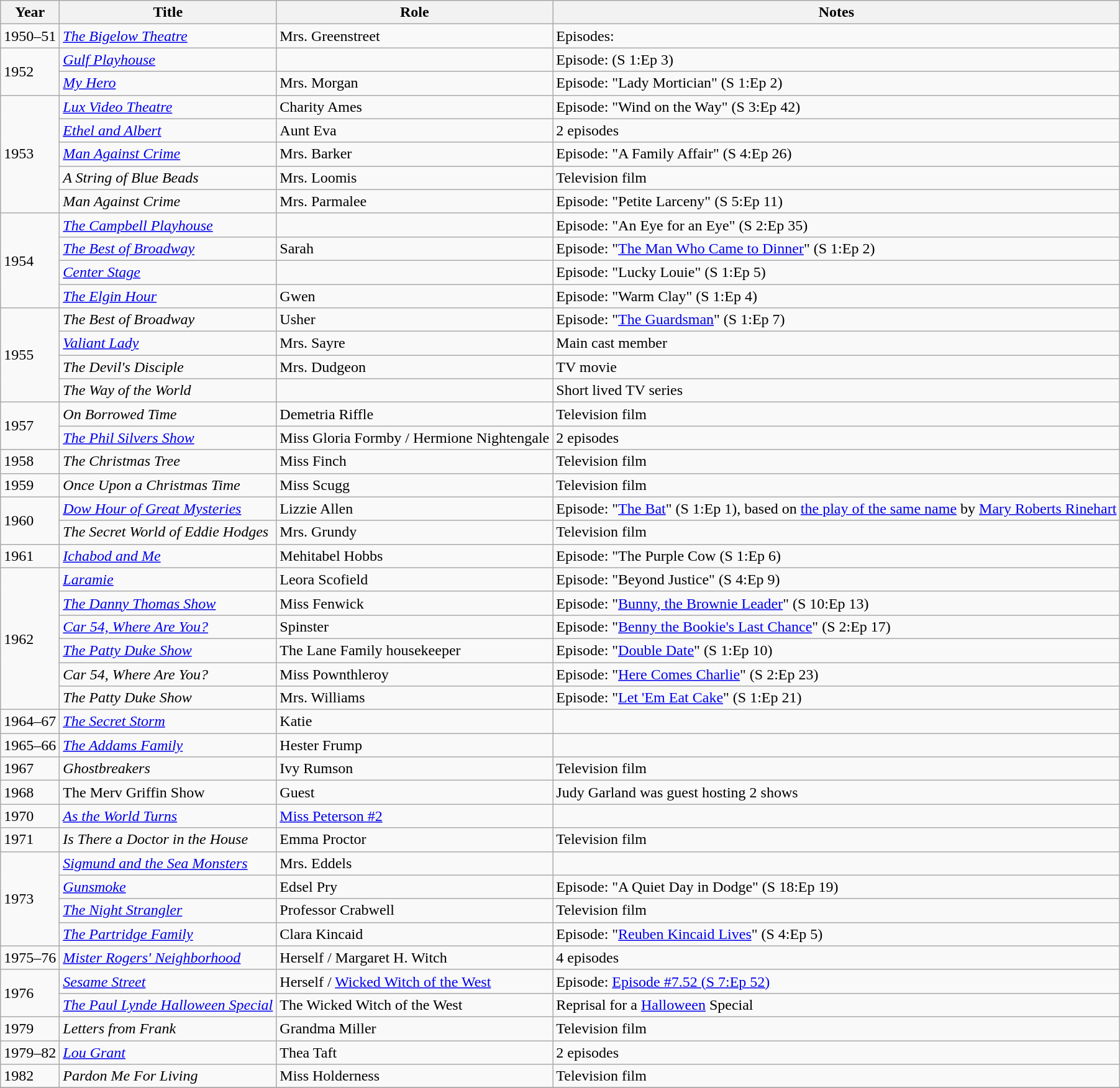<table class="wikitable">
<tr>
<th>Year</th>
<th>Title</th>
<th>Role</th>
<th>Notes</th>
</tr>
<tr>
<td>1950–51</td>
<td><em><a href='#'>The Bigelow Theatre</a></em></td>
<td>Mrs. Greenstreet</td>
<td>Episodes: </td>
</tr>
<tr>
<td rowspan="2">1952</td>
<td><em><a href='#'>Gulf Playhouse</a></em></td>
<td></td>
<td>Episode: (S 1:Ep 3)</td>
</tr>
<tr>
<td><em><a href='#'>My Hero</a></em></td>
<td>Mrs. Morgan</td>
<td>Episode: "Lady Mortician" (S 1:Ep 2)</td>
</tr>
<tr>
<td rowspan="5">1953</td>
<td><em><a href='#'>Lux Video Theatre</a></em></td>
<td>Charity Ames</td>
<td>Episode: "Wind on the Way" (S 3:Ep 42)</td>
</tr>
<tr>
<td><em><a href='#'>Ethel and Albert</a></em></td>
<td>Aunt Eva</td>
<td>2 episodes</td>
</tr>
<tr>
<td><em><a href='#'>Man Against Crime</a></em></td>
<td>Mrs. Barker</td>
<td>Episode: "A Family Affair" (S 4:Ep 26)</td>
</tr>
<tr>
<td><em>A String of Blue Beads</em></td>
<td>Mrs. Loomis</td>
<td>Television film</td>
</tr>
<tr>
<td><em>Man Against Crime</em></td>
<td>Mrs. Parmalee</td>
<td>Episode: "Petite Larceny" (S 5:Ep 11)</td>
</tr>
<tr>
<td rowspan="4">1954</td>
<td><em><a href='#'>The Campbell Playhouse</a></em></td>
<td></td>
<td>Episode: "An Eye for an Eye" (S 2:Ep 35)</td>
</tr>
<tr>
<td><em><a href='#'>The Best of Broadway</a></em></td>
<td>Sarah</td>
<td>Episode: "<a href='#'>The Man Who Came to Dinner</a>" (S 1:Ep 2)</td>
</tr>
<tr>
<td><em><a href='#'>Center Stage</a></em></td>
<td></td>
<td>Episode: "Lucky Louie" (S 1:Ep 5)</td>
</tr>
<tr>
<td><em><a href='#'>The Elgin Hour</a></em></td>
<td>Gwen</td>
<td>Episode: "Warm Clay" (S 1:Ep 4)</td>
</tr>
<tr>
<td rowspan="4">1955</td>
<td><em>The Best of Broadway</em></td>
<td>Usher</td>
<td>Episode: "<a href='#'>The Guardsman</a>" (S 1:Ep 7)</td>
</tr>
<tr>
<td><em><a href='#'>Valiant Lady</a></em></td>
<td>Mrs. Sayre</td>
<td>Main cast member</td>
</tr>
<tr>
<td><em>The Devil's Disciple</em></td>
<td>Mrs. Dudgeon</td>
<td>TV movie</td>
</tr>
<tr>
<td><em>The Way of the World</em></td>
<td></td>
<td>Short lived TV series</td>
</tr>
<tr>
<td rowspan="2">1957</td>
<td><em>On Borrowed Time</em></td>
<td>Demetria Riffle</td>
<td>Television film</td>
</tr>
<tr>
<td><em><a href='#'>The Phil Silvers Show</a></em></td>
<td>Miss Gloria Formby / Hermione Nightengale</td>
<td>2 episodes</td>
</tr>
<tr>
<td>1958</td>
<td><em>The Christmas Tree</em></td>
<td>Miss Finch</td>
<td>Television film</td>
</tr>
<tr>
<td>1959</td>
<td><em>Once Upon a Christmas Time</em></td>
<td>Miss Scugg</td>
<td>Television film</td>
</tr>
<tr>
<td rowspan="2">1960</td>
<td><em><a href='#'>Dow Hour of Great Mysteries</a></em></td>
<td>Lizzie Allen</td>
<td>Episode: "<a href='#'>The Bat</a>" (S 1:Ep 1), based on <a href='#'>the play of the same name</a> by <a href='#'>Mary Roberts Rinehart</a></td>
</tr>
<tr>
<td><em>The Secret World of Eddie Hodges</em></td>
<td>Mrs. Grundy</td>
<td>Television film</td>
</tr>
<tr>
<td>1961</td>
<td><em><a href='#'>Ichabod and Me</a></em></td>
<td>Mehitabel Hobbs</td>
<td>Episode: "The Purple Cow (S 1:Ep 6)</td>
</tr>
<tr>
<td rowspan="6">1962</td>
<td><em><a href='#'>Laramie</a></em></td>
<td>Leora Scofield</td>
<td>Episode: "Beyond Justice" (S 4:Ep 9)</td>
</tr>
<tr>
<td><em><a href='#'>The Danny Thomas Show</a></em></td>
<td>Miss Fenwick</td>
<td>Episode: "<a href='#'>Bunny, the Brownie Leader</a>" (S 10:Ep 13)</td>
</tr>
<tr>
<td><em><a href='#'>Car 54, Where Are You?</a></em></td>
<td>Spinster</td>
<td>Episode: "<a href='#'>Benny the Bookie's Last Chance</a>" (S 2:Ep 17)</td>
</tr>
<tr>
<td><em><a href='#'>The Patty Duke Show</a></em></td>
<td>The Lane Family housekeeper</td>
<td>Episode: "<a href='#'>Double Date</a>" (S 1:Ep 10)</td>
</tr>
<tr>
<td><em>Car 54, Where Are You?</em></td>
<td>Miss Pownthleroy</td>
<td>Episode: "<a href='#'>Here Comes Charlie</a>" (S 2:Ep 23)</td>
</tr>
<tr>
<td><em>The Patty Duke Show</em></td>
<td>Mrs. Williams</td>
<td>Episode: "<a href='#'>Let 'Em Eat Cake</a>" (S 1:Ep 21)</td>
</tr>
<tr>
<td>1964–67</td>
<td><em><a href='#'>The Secret Storm</a></em></td>
<td>Katie</td>
<td></td>
</tr>
<tr>
<td>1965–66</td>
<td><em><a href='#'>The Addams Family</a></em></td>
<td>Hester Frump</td>
<td></td>
</tr>
<tr>
<td>1967</td>
<td><em>Ghostbreakers</em></td>
<td>Ivy Rumson</td>
<td>Television film</td>
</tr>
<tr>
<td>1968</td>
<td>The Merv Griffin Show</td>
<td>Guest</td>
<td>Judy Garland was guest hosting 2 shows</td>
</tr>
<tr>
<td>1970</td>
<td><em><a href='#'>As the World Turns</a></em></td>
<td><a href='#'>Miss Peterson #2</a></td>
<td></td>
</tr>
<tr>
<td>1971</td>
<td><em>Is There a Doctor in the House</em></td>
<td>Emma Proctor</td>
<td>Television film</td>
</tr>
<tr>
<td rowspan="4">1973</td>
<td><em><a href='#'>Sigmund and the Sea Monsters</a></em></td>
<td>Mrs. Eddels</td>
<td></td>
</tr>
<tr>
<td><em><a href='#'>Gunsmoke</a></em></td>
<td>Edsel Pry</td>
<td>Episode: "A Quiet Day in Dodge" (S 18:Ep 19)</td>
</tr>
<tr>
<td><em><a href='#'>The Night Strangler</a></em></td>
<td>Professor Crabwell</td>
<td>Television film</td>
</tr>
<tr>
<td><em><a href='#'>The Partridge Family</a></em></td>
<td>Clara Kincaid</td>
<td>Episode: "<a href='#'>Reuben Kincaid Lives</a>" (S 4:Ep 5)</td>
</tr>
<tr>
<td>1975–76</td>
<td><em><a href='#'>Mister Rogers' Neighborhood</a></em></td>
<td>Herself / Margaret H. Witch</td>
<td>4 episodes</td>
</tr>
<tr>
<td rowspan="2">1976</td>
<td><em><a href='#'>Sesame Street</a></em></td>
<td>Herself / <a href='#'>Wicked Witch of the West</a></td>
<td>Episode: <a href='#'>Episode #7.52 (S 7:Ep 52)</a></td>
</tr>
<tr>
<td><em><a href='#'>The Paul Lynde Halloween Special</a></em></td>
<td>The Wicked Witch of the West</td>
<td>Reprisal for a <a href='#'>Halloween</a> Special</td>
</tr>
<tr>
<td>1979</td>
<td><em>Letters from Frank</em></td>
<td>Grandma Miller</td>
<td>Television film</td>
</tr>
<tr>
<td>1979–82</td>
<td><em><a href='#'>Lou Grant</a></em></td>
<td>Thea Taft</td>
<td>2 episodes</td>
</tr>
<tr>
<td>1982</td>
<td><em>Pardon Me For Living</em></td>
<td>Miss Holderness</td>
<td>Television film</td>
</tr>
<tr>
</tr>
</table>
